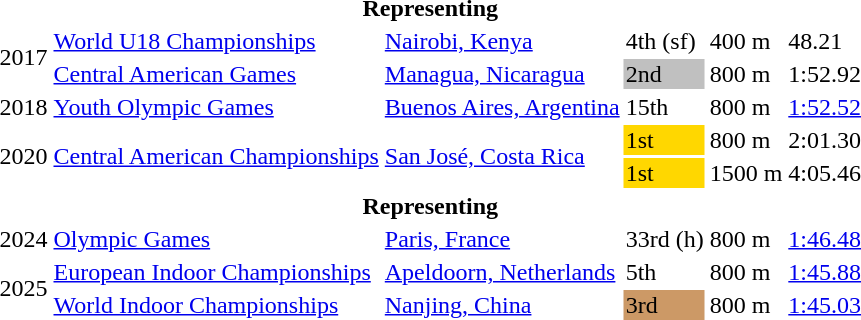<table>
<tr>
<th colspan="6">Representing </th>
</tr>
<tr>
<td rowspan=2>2017</td>
<td><a href='#'>World U18 Championships</a></td>
<td><a href='#'>Nairobi, Kenya</a></td>
<td>4th (sf)</td>
<td>400 m</td>
<td>48.21</td>
</tr>
<tr>
<td><a href='#'>Central American Games</a></td>
<td><a href='#'>Managua, Nicaragua</a></td>
<td bgcolor=silver>2nd</td>
<td>800 m</td>
<td>1:52.92</td>
</tr>
<tr>
<td>2018</td>
<td><a href='#'>Youth Olympic Games</a></td>
<td><a href='#'>Buenos Aires, Argentina</a></td>
<td>15th</td>
<td>800 m</td>
<td><a href='#'>1:52.52</a></td>
</tr>
<tr>
<td rowspan=2>2020</td>
<td rowspan=2><a href='#'>Central American Championships</a></td>
<td rowspan=2><a href='#'>San José, Costa Rica</a></td>
<td bgcolor=gold>1st</td>
<td>800 m</td>
<td>2:01.30</td>
</tr>
<tr>
<td bgcolor=gold>1st</td>
<td>1500 m</td>
<td>4:05.46</td>
</tr>
<tr>
<th colspan="6">Representing </th>
</tr>
<tr>
<td>2024</td>
<td><a href='#'>Olympic Games</a></td>
<td><a href='#'>Paris, France</a></td>
<td>33rd (h)</td>
<td>800 m</td>
<td><a href='#'>1:46.48</a></td>
</tr>
<tr>
<td rowspan=2>2025</td>
<td><a href='#'>European Indoor Championships</a></td>
<td><a href='#'>Apeldoorn, Netherlands</a></td>
<td>5th</td>
<td>800 m </td>
<td><a href='#'>1:45.88</a></td>
</tr>
<tr>
<td><a href='#'>World Indoor Championships</a></td>
<td><a href='#'>Nanjing, China</a></td>
<td bgcolor=cc9966>3rd</td>
<td>800 m</td>
<td><a href='#'>1:45.03</a></td>
</tr>
</table>
